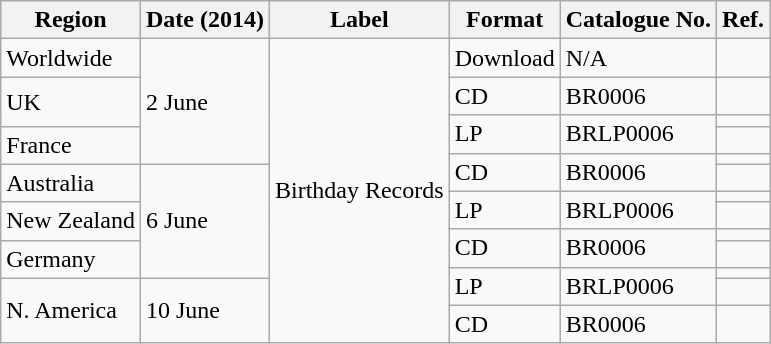<table class="wikitable">
<tr>
<th>Region</th>
<th>Date (2014)</th>
<th>Label</th>
<th>Format</th>
<th>Catalogue No.</th>
<th>Ref.</th>
</tr>
<tr>
<td>Worldwide</td>
<td rowspan="5">2 June</td>
<td rowspan="13">Birthday Records</td>
<td>Download</td>
<td>N/A</td>
<td align="center"></td>
</tr>
<tr>
<td rowspan="2">UK</td>
<td>CD</td>
<td>BR0006</td>
<td align="center"></td>
</tr>
<tr>
<td rowspan="2">LP</td>
<td rowspan="2">BRLP0006</td>
<td align="center"></td>
</tr>
<tr>
<td rowspan="2">France</td>
<td align="center"></td>
</tr>
<tr>
<td rowspan="2">CD</td>
<td rowspan="2">BR0006</td>
<td align="center"></td>
</tr>
<tr>
<td rowspan="2">Australia</td>
<td rowspan="6">6 June</td>
<td align="center"></td>
</tr>
<tr>
<td rowspan="2">LP</td>
<td rowspan="2">BRLP0006</td>
<td align="center"></td>
</tr>
<tr>
<td rowspan="2">New Zealand</td>
<td align="center"></td>
</tr>
<tr>
<td rowspan="2">CD</td>
<td rowspan="2">BR0006</td>
<td align="center"></td>
</tr>
<tr>
<td rowspan="2">Germany</td>
<td align="center"></td>
</tr>
<tr>
<td rowspan="2">LP</td>
<td rowspan="2">BRLP0006</td>
<td align="center"></td>
</tr>
<tr>
<td rowspan="2">N. America</td>
<td rowspan="2">10 June</td>
<td align="center"></td>
</tr>
<tr>
<td>CD</td>
<td>BR0006</td>
<td align="center"></td>
</tr>
</table>
